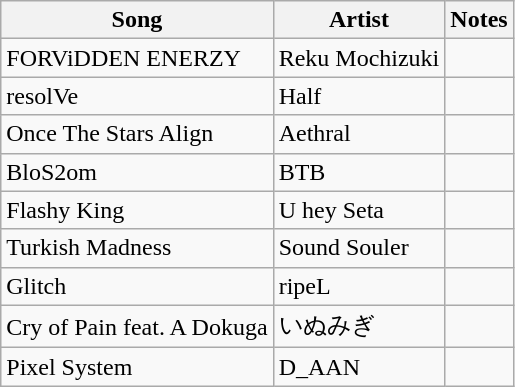<table class="wikitable">
<tr>
<th>Song</th>
<th>Artist</th>
<th>Notes</th>
</tr>
<tr>
<td>FORViDDEN ENERZY</td>
<td>Reku Mochizuki</td>
<td></td>
</tr>
<tr>
<td>resolVe</td>
<td>Half</td>
<td></td>
</tr>
<tr>
<td>Once The Stars Align</td>
<td>Aethral</td>
<td></td>
</tr>
<tr>
<td>BloS2om</td>
<td>BTB</td>
<td></td>
</tr>
<tr>
<td>Flashy King</td>
<td>U hey Seta</td>
<td></td>
</tr>
<tr>
<td>Turkish Madness</td>
<td>Sound Souler</td>
<td></td>
</tr>
<tr>
<td>Glitch</td>
<td>ripeL</td>
<td></td>
</tr>
<tr>
<td>Cry of Pain feat. A Dokuga</td>
<td>いぬみぎ</td>
<td></td>
</tr>
<tr>
<td>Pixel System</td>
<td>D_AAN</td>
<td></td>
</tr>
</table>
